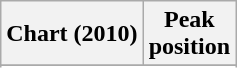<table class="wikitable sortable">
<tr>
<th>Chart (2010)</th>
<th>Peak<br>position</th>
</tr>
<tr>
</tr>
<tr>
</tr>
</table>
